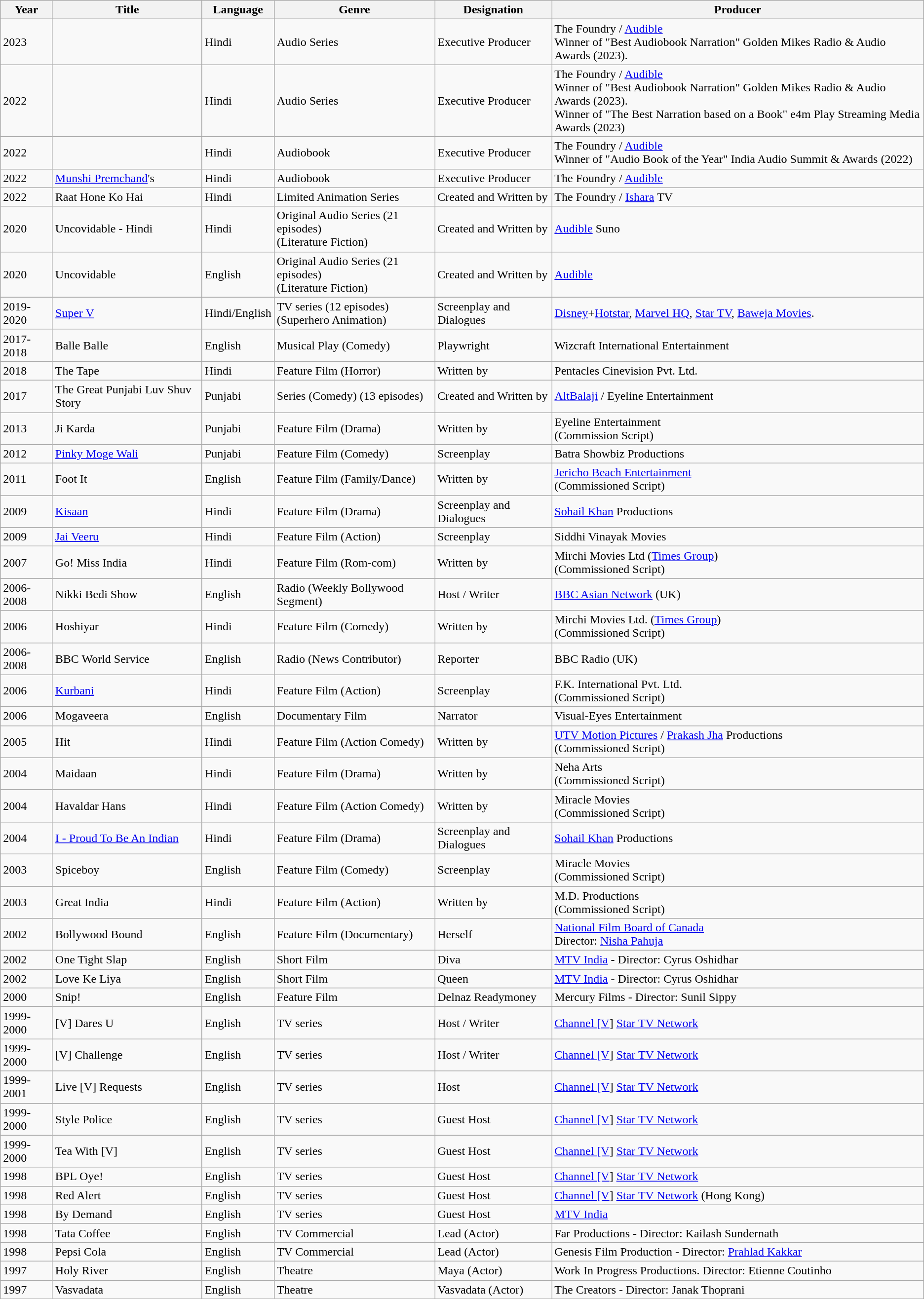<table class="wikitable">
<tr>
<th>Year</th>
<th>Title</th>
<th>Language</th>
<th>Genre</th>
<th>Designation</th>
<th>Producer</th>
</tr>
<tr>
<td>2023</td>
<td></td>
<td>Hindi</td>
<td>Audio Series</td>
<td>Executive Producer</td>
<td>The Foundry / <a href='#'>Audible</a><br>Winner of "Best Audiobook Narration" Golden Mikes Radio & Audio Awards (2023).</td>
</tr>
<tr>
<td>2022</td>
<td></td>
<td>Hindi</td>
<td>Audio Series</td>
<td>Executive Producer</td>
<td>The Foundry / <a href='#'>Audible</a><br>Winner of "Best Audiobook Narration" Golden Mikes Radio & Audio Awards (2023).<br>Winner of "The Best Narration based on a Book" e4m Play Streaming Media Awards (2023)</td>
</tr>
<tr>
<td>2022</td>
<td></td>
<td>Hindi</td>
<td>Audiobook</td>
<td>Executive Producer</td>
<td>The Foundry / <a href='#'>Audible</a><br>Winner of "Audio Book of the Year" India Audio Summit & Awards (2022)</td>
</tr>
<tr>
<td>2022</td>
<td><a href='#'>Munshi Premchand</a>'s </td>
<td>Hindi</td>
<td>Audiobook</td>
<td>Executive Producer</td>
<td>The Foundry / <a href='#'>Audible</a></td>
</tr>
<tr>
<td>2022</td>
<td>Raat Hone Ko Hai</td>
<td>Hindi</td>
<td>Limited Animation Series</td>
<td>Created and Written by</td>
<td>The Foundry / <a href='#'>Ishara</a> TV</td>
</tr>
<tr>
<td>2020</td>
<td>Uncovidable - Hindi</td>
<td>Hindi</td>
<td>Original Audio Series (21 episodes)<br>(Literature Fiction)</td>
<td>Created and Written by</td>
<td><a href='#'>Audible</a> Suno</td>
</tr>
<tr>
<td>2020</td>
<td>Uncovidable</td>
<td>English</td>
<td>Original Audio Series (21 episodes)<br>(Literature Fiction)</td>
<td>Created and Written by</td>
<td><a href='#'>Audible</a></td>
</tr>
<tr>
<td>2019-2020</td>
<td><a href='#'>Super V</a></td>
<td>Hindi/English</td>
<td>TV series (12 episodes)<br>(Superhero Animation)</td>
<td>Screenplay and Dialogues</td>
<td><a href='#'>Disney</a>+<a href='#'>Hotstar</a>, <a href='#'>Marvel HQ</a>, <a href='#'>Star TV</a>,  <a href='#'>Baweja Movies</a>.</td>
</tr>
<tr>
<td>2017-2018</td>
<td>Balle Balle</td>
<td>English</td>
<td>Musical Play (Comedy)</td>
<td>Playwright</td>
<td>Wizcraft International Entertainment</td>
</tr>
<tr>
<td>2018</td>
<td>The Tape</td>
<td>Hindi</td>
<td>Feature Film (Horror)</td>
<td>Written by</td>
<td>Pentacles Cinevision Pvt. Ltd.</td>
</tr>
<tr>
<td>2017</td>
<td>The Great Punjabi Luv Shuv Story</td>
<td>Punjabi</td>
<td>Series (Comedy) (13 episodes)</td>
<td>Created and Written by</td>
<td><a href='#'>AltBalaji</a> / Eyeline Entertainment</td>
</tr>
<tr>
<td>2013</td>
<td>Ji Karda</td>
<td>Punjabi</td>
<td>Feature Film (Drama)</td>
<td>Written by</td>
<td>Eyeline Entertainment<br>(Commission Script)</td>
</tr>
<tr>
<td>2012</td>
<td><a href='#'>Pinky Moge Wali</a></td>
<td>Punjabi</td>
<td>Feature Film (Comedy)</td>
<td>Screenplay</td>
<td>Batra Showbiz Productions</td>
</tr>
<tr>
<td>2011</td>
<td>Foot It</td>
<td>English</td>
<td>Feature Film (Family/Dance)</td>
<td>Written by</td>
<td><a href='#'>Jericho Beach Entertainment</a><br>(Commissioned Script)</td>
</tr>
<tr>
<td>2009</td>
<td><a href='#'>Kisaan</a></td>
<td>Hindi</td>
<td>Feature Film (Drama)</td>
<td>Screenplay and Dialogues</td>
<td><a href='#'>Sohail Khan</a> Productions</td>
</tr>
<tr>
<td>2009</td>
<td><a href='#'>Jai Veeru</a></td>
<td>Hindi</td>
<td>Feature Film (Action)</td>
<td>Screenplay</td>
<td>Siddhi Vinayak Movies</td>
</tr>
<tr>
<td>2007</td>
<td>Go! Miss India</td>
<td>Hindi</td>
<td>Feature Film (Rom-com)</td>
<td>Written by</td>
<td>Mirchi Movies Ltd (<a href='#'>Times Group</a>)<br>(Commissioned Script)</td>
</tr>
<tr>
<td>2006-2008</td>
<td>Nikki Bedi Show</td>
<td>English</td>
<td>Radio (Weekly Bollywood Segment)</td>
<td>Host / Writer</td>
<td><a href='#'>BBC Asian Network</a> (UK)</td>
</tr>
<tr>
<td>2006</td>
<td>Hoshiyar</td>
<td>Hindi</td>
<td>Feature Film (Comedy)</td>
<td>Written by</td>
<td>Mirchi Movies Ltd. (<a href='#'>Times Group</a>)<br>(Commissioned Script)</td>
</tr>
<tr>
<td>2006-2008</td>
<td>BBC World Service</td>
<td>English</td>
<td>Radio (News Contributor)</td>
<td>Reporter</td>
<td>BBC Radio (UK)</td>
</tr>
<tr>
<td>2006</td>
<td><a href='#'>Kurbani</a></td>
<td>Hindi</td>
<td>Feature Film (Action)</td>
<td>Screenplay</td>
<td>F.K. International Pvt. Ltd.<br>(Commissioned Script)</td>
</tr>
<tr>
<td>2006</td>
<td>Mogaveera</td>
<td>English</td>
<td>Documentary Film</td>
<td>Narrator</td>
<td>Visual-Eyes Entertainment</td>
</tr>
<tr>
<td>2005</td>
<td>Hit</td>
<td>Hindi</td>
<td>Feature Film (Action Comedy)</td>
<td>Written by</td>
<td><a href='#'>UTV Motion Pictures</a> / <a href='#'>Prakash Jha</a> Productions<br>(Commissioned Script)</td>
</tr>
<tr>
<td>2004</td>
<td>Maidaan</td>
<td>Hindi</td>
<td>Feature Film (Drama)</td>
<td>Written by</td>
<td>Neha Arts<br>(Commissioned Script)</td>
</tr>
<tr>
<td>2004</td>
<td>Havaldar Hans</td>
<td>Hindi</td>
<td>Feature Film (Action Comedy)</td>
<td>Written by</td>
<td>Miracle Movies<br>(Commissioned Script)</td>
</tr>
<tr>
<td>2004</td>
<td><a href='#'>I - Proud To Be An Indian</a></td>
<td>Hindi</td>
<td>Feature Film (Drama)</td>
<td>Screenplay and Dialogues</td>
<td><a href='#'>Sohail Khan</a> Productions</td>
</tr>
<tr>
<td>2003</td>
<td>Spiceboy</td>
<td>English</td>
<td>Feature Film (Comedy)</td>
<td>Screenplay</td>
<td>Miracle Movies<br>(Commissioned Script)</td>
</tr>
<tr>
<td>2003</td>
<td>Great India</td>
<td>Hindi</td>
<td>Feature Film (Action)</td>
<td>Written by</td>
<td>M.D. Productions<br>(Commissioned Script)</td>
</tr>
<tr>
<td>2002</td>
<td>Bollywood Bound</td>
<td>English</td>
<td>Feature Film (Documentary)</td>
<td>Herself</td>
<td><a href='#'>National Film Board of Canada</a><br>Director: <a href='#'>Nisha Pahuja</a></td>
</tr>
<tr>
<td>2002</td>
<td>One Tight Slap</td>
<td>English</td>
<td>Short Film</td>
<td>Diva</td>
<td><a href='#'>MTV India</a> - Director: Cyrus Oshidhar</td>
</tr>
<tr>
<td>2002</td>
<td>Love Ke Liya</td>
<td>English</td>
<td>Short Film</td>
<td>Queen</td>
<td><a href='#'>MTV India</a> - Director: Cyrus Oshidhar</td>
</tr>
<tr>
<td>2000</td>
<td>Snip!</td>
<td>English</td>
<td>Feature Film</td>
<td>Delnaz Readymoney</td>
<td>Mercury Films - Director: Sunil Sippy</td>
</tr>
<tr>
<td>1999-2000</td>
<td>[V] Dares U</td>
<td>English</td>
<td>TV series</td>
<td>Host / Writer</td>
<td><a href='#'>Channel [V</a>] <a href='#'>Star TV Network</a></td>
</tr>
<tr>
<td>1999-2000</td>
<td>[V] Challenge</td>
<td>English</td>
<td>TV series</td>
<td>Host / Writer</td>
<td><a href='#'>Channel [V</a>] <a href='#'>Star TV Network</a></td>
</tr>
<tr>
<td>1999-2001</td>
<td>Live [V] Requests</td>
<td>English</td>
<td>TV series</td>
<td>Host</td>
<td><a href='#'>Channel [V</a>] <a href='#'>Star TV Network</a></td>
</tr>
<tr>
<td>1999-2000</td>
<td>Style Police</td>
<td>English</td>
<td>TV series</td>
<td>Guest Host</td>
<td><a href='#'>Channel [V</a>] <a href='#'>Star TV Network</a></td>
</tr>
<tr>
<td>1999-2000</td>
<td>Tea With [V]</td>
<td>English</td>
<td>TV series</td>
<td>Guest Host</td>
<td><a href='#'>Channel [V</a>] <a href='#'>Star TV Network</a></td>
</tr>
<tr>
<td>1998</td>
<td>BPL Oye!</td>
<td>English</td>
<td>TV series</td>
<td>Guest Host</td>
<td><a href='#'>Channel [V</a>] <a href='#'>Star TV Network</a></td>
</tr>
<tr>
<td>1998</td>
<td>Red Alert</td>
<td>English</td>
<td>TV series</td>
<td>Guest Host</td>
<td><a href='#'>Channel [V</a>] <a href='#'>Star TV Network</a> (Hong Kong)</td>
</tr>
<tr>
<td>1998</td>
<td>By Demand</td>
<td>English</td>
<td>TV series</td>
<td>Guest Host</td>
<td><a href='#'>MTV India</a></td>
</tr>
<tr>
<td>1998</td>
<td>Tata Coffee</td>
<td>English</td>
<td>TV Commercial</td>
<td>Lead (Actor)</td>
<td>Far Productions - Director: Kailash Sundernath</td>
</tr>
<tr>
<td>1998</td>
<td>Pepsi Cola</td>
<td>English</td>
<td>TV Commercial</td>
<td>Lead (Actor)</td>
<td>Genesis Film Production - Director: <a href='#'>Prahlad Kakkar</a></td>
</tr>
<tr>
<td>1997</td>
<td>Holy River</td>
<td>English</td>
<td>Theatre</td>
<td>Maya (Actor)</td>
<td>Work In Progress Productions. Director: Etienne Coutinho</td>
</tr>
<tr>
<td>1997</td>
<td>Vasvadata</td>
<td>English</td>
<td>Theatre</td>
<td>Vasvadata (Actor)</td>
<td>The Creators - Director: Janak Thoprani</td>
</tr>
</table>
